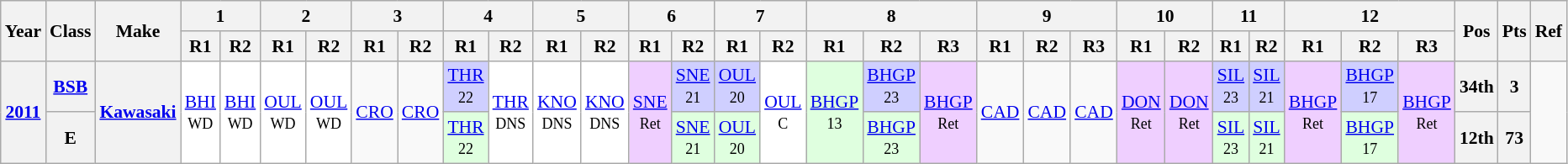<table class="wikitable" style="text-align:center; font-size:90%">
<tr>
<th valign="middle" rowspan=2>Year</th>
<th valign="middle" rowspan=2>Class</th>
<th valign="middle" rowspan=2>Make</th>
<th colspan=2>1</th>
<th colspan=2>2</th>
<th colspan=2>3</th>
<th colspan=2>4</th>
<th colspan=2>5</th>
<th colspan=2>6</th>
<th colspan=2>7</th>
<th colspan=3>8</th>
<th colspan=3>9</th>
<th colspan=2>10</th>
<th colspan=2>11</th>
<th colspan=3>12</th>
<th rowspan=2>Pos</th>
<th rowspan=2>Pts</th>
<th rowspan=2>Ref</th>
</tr>
<tr>
<th>R1</th>
<th>R2</th>
<th>R1</th>
<th>R2</th>
<th>R1</th>
<th>R2</th>
<th>R1</th>
<th>R2</th>
<th>R1</th>
<th>R2</th>
<th>R1</th>
<th>R2</th>
<th>R1</th>
<th>R2</th>
<th>R1</th>
<th>R2</th>
<th>R3</th>
<th>R1</th>
<th>R2</th>
<th>R3</th>
<th>R1</th>
<th>R2</th>
<th>R1</th>
<th>R2</th>
<th>R1</th>
<th>R2</th>
<th>R3</th>
</tr>
<tr>
<th rowspan=2><a href='#'>2011</a></th>
<th><a href='#'>BSB</a></th>
<th rowspan=2><a href='#'>Kawasaki</a></th>
<td rowspan=2 style="background:#FFFFFF;"><a href='#'>BHI</a><br><small>WD</small></td>
<td rowspan=2 style="background:#FFFFFF;"><a href='#'>BHI</a><br><small>WD</small></td>
<td rowspan=2 style="background:#FFFFFF;"><a href='#'>OUL</a><br><small>WD</small></td>
<td rowspan=2 style="background:#FFFFFF;"><a href='#'>OUL</a><br><small>WD</small></td>
<td rowspan=2><a href='#'>CRO</a></td>
<td rowspan=2><a href='#'>CRO</a></td>
<td style="background:#CFCFFF;"><a href='#'>THR</a><br><small>22</small></td>
<td rowspan=2 style="background:#FFFFFF;"><a href='#'>THR</a><br><small>DNS</small></td>
<td rowspan=2 style="background:#FFFFFF;"><a href='#'>KNO</a><br><small>DNS</small></td>
<td rowspan=2 style="background:#FFFFFF;"><a href='#'>KNO</a><br><small>DNS</small></td>
<td rowspan=2 style="background:#EFCFFF;"><a href='#'>SNE</a><br><small>Ret</small></td>
<td style="background:#CFCFFF;"><a href='#'>SNE</a><br><small>21</small></td>
<td style="background:#CFCFFF;"><a href='#'>OUL</a><br><small>20</small></td>
<td rowspan=2 style="background:#FFFFFF;"><a href='#'>OUL</a><br><small>C</small></td>
<td rowspan=2 style="background:#DFFFDF;"><a href='#'>BHGP</a><br><small>13</small></td>
<td style="background:#CFCFFF;"><a href='#'>BHGP</a><br><small>23</small></td>
<td rowspan=2 style="background:#EFCFFF;"><a href='#'>BHGP</a><br><small>Ret</small></td>
<td rowspan=2><a href='#'>CAD</a></td>
<td rowspan=2><a href='#'>CAD</a></td>
<td rowspan=2><a href='#'>CAD</a></td>
<td rowspan=2 style="background:#EFCFFF;"><a href='#'>DON</a><br><small>Ret</small></td>
<td rowspan=2 style="background:#EFCFFF;"><a href='#'>DON</a><br><small>Ret</small></td>
<td style="background:#CFCFFF;"><a href='#'>SIL</a><br><small>23</small></td>
<td style="background:#CFCFFF;"><a href='#'>SIL</a><br><small>21</small></td>
<td rowspan=2 style="background:#EFCFFF;"><a href='#'>BHGP</a><br><small>Ret</small></td>
<td style="background:#CFCFFF;"><a href='#'>BHGP</a><br><small>17</small></td>
<td rowspan=2 style="background:#EFCFFF;"><a href='#'>BHGP</a><br><small>Ret</small></td>
<th>34th</th>
<th>3</th>
<td rowspan=2></td>
</tr>
<tr>
<th><strong><span>E</span></strong></th>
<td style="background:#DFFFDF;"><a href='#'>THR</a><br><small>22</small></td>
<td style="background:#DFFFDF;"><a href='#'>SNE</a><br><small>21</small></td>
<td style="background:#DFFFDF;"><a href='#'>OUL</a><br><small>20</small></td>
<td style="background:#DFFFDF;"><a href='#'>BHGP</a><br><small>23</small></td>
<td style="background:#DFFFDF;"><a href='#'>SIL</a><br><small>23</small></td>
<td style="background:#DFFFDF;"><a href='#'>SIL</a><br><small>21</small></td>
<td style="background:#DFFFDF;"><a href='#'>BHGP</a><br><small>17</small></td>
<th>12th</th>
<th>73</th>
</tr>
</table>
